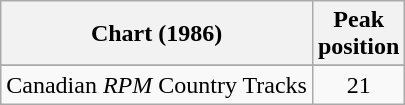<table class="wikitable">
<tr>
<th align="left">Chart (1986)</th>
<th align="center">Peak<br>position</th>
</tr>
<tr>
</tr>
<tr>
<td align="left">Canadian <em>RPM</em> Country Tracks</td>
<td align="center">21</td>
</tr>
</table>
